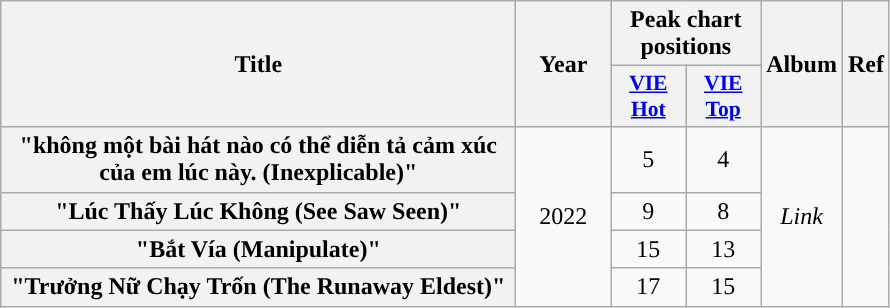<table class="wikitable plainrowheaders" border="1" style="text-align:center;">
<tr>
<th scope="col" style="width:21em;" rowspan="2">Title</th>
<th scope="col" style="width:3.5em;" rowspan="2">Year</th>
<th colspan="2”">Peak chart positions</th>
<th rowspan="2">Album</th>
<th scope="col" class="unsortable" rowspan="2">Ref</th>
</tr>
<tr>
<th style="width:3em;font-size:90%;"><a href='#'>VIE Hot</a></th>
<th style="width:3em;font-size:90%;"><a href='#'>VIE Top</a></th>
</tr>
<tr>
<th scope="row">"không một bài hát nào có thể diễn tả cảm xúc của em lúc này. (Inexplicable)" </th>
<td rowspan="6">2022</td>
<td>5</td>
<td>4</td>
<td rowspan="5"><em>Link</em></td>
<td rowspan="5"><br><br></td>
</tr>
<tr>
<th scope="row">"Lúc Thấy Lúc Không (See Saw Seen)"</th>
<td>9</td>
<td>8</td>
</tr>
<tr>
<th scope="row">"Bắt Vía (Manipulate)" </th>
<td>15</td>
<td>13</td>
</tr>
<tr>
<th scope="row">"Trưởng Nữ Chạy Trốn (The Runaway Eldest)"</th>
<td>17</td>
<td>15</td>
</tr>
</table>
